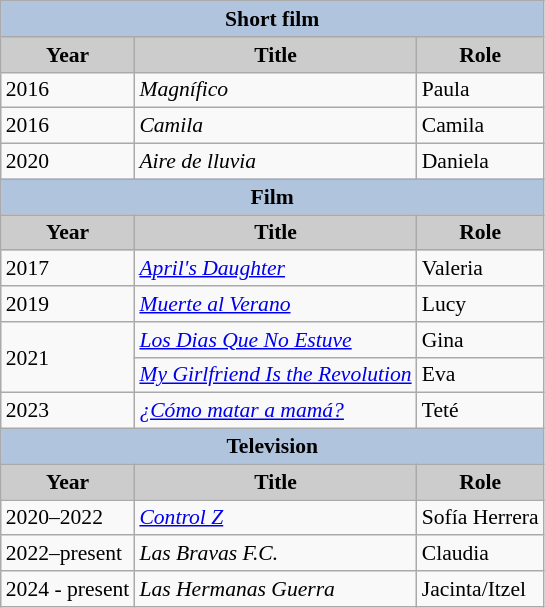<table class="wikitable" style="font-size:90%">
<tr>
<th colspan="3" style="background:LightSteelBlue">Short film</th>
</tr>
<tr>
<th style="background:#CCCCCC">Year</th>
<th style="background:#CCCCCC">Title</th>
<th style="background:#CCCCCC">Role</th>
</tr>
<tr>
<td>2016</td>
<td><em>Magnífico</em></td>
<td>Paula</td>
</tr>
<tr>
<td>2016</td>
<td><em>Camila</em></td>
<td>Camila</td>
</tr>
<tr>
<td>2020</td>
<td><em>Aire de lluvia</em></td>
<td>Daniela</td>
</tr>
<tr>
<th colspan="3" style="background:LightSteelBlue">Film</th>
</tr>
<tr>
<th style="background:#CCCCCC">Year</th>
<th style="background:#CCCCCC">Title</th>
<th style="background:#CCCCCC">Role</th>
</tr>
<tr>
<td>2017</td>
<td><em><a href='#'>April's Daughter</a></em></td>
<td>Valeria</td>
</tr>
<tr>
<td>2019</td>
<td><em><a href='#'>Muerte al Verano</a></em></td>
<td>Lucy</td>
</tr>
<tr>
<td rowspan="2">2021</td>
<td><a href='#'><em>Los Dias Que No Estuve</em></a></td>
<td>Gina</td>
</tr>
<tr>
<td><em><a href='#'>My Girlfriend Is the Revolution</a></em></td>
<td>Eva</td>
</tr>
<tr>
<td>2023</td>
<td><em><a href='#'>¿Cómo matar a mamá?</a></em></td>
<td>Teté</td>
</tr>
<tr>
<th colspan="3" style="background:LightSteelBlue">Television</th>
</tr>
<tr>
<th style="background:#CCCCCC">Year</th>
<th style="background:#CCCCCC">Title</th>
<th style="background:#CCCCCC">Role</th>
</tr>
<tr>
<td>2020–2022</td>
<td><em><a href='#'>Control Z</a></em></td>
<td>Sofía Herrera</td>
</tr>
<tr>
<td>2022–present</td>
<td><em>Las Bravas F.C.</em></td>
<td>Claudia</td>
</tr>
<tr>
<td>2024 - present</td>
<td><em>Las Hermanas Guerra</em></td>
<td>Jacinta/Itzel</td>
</tr>
</table>
